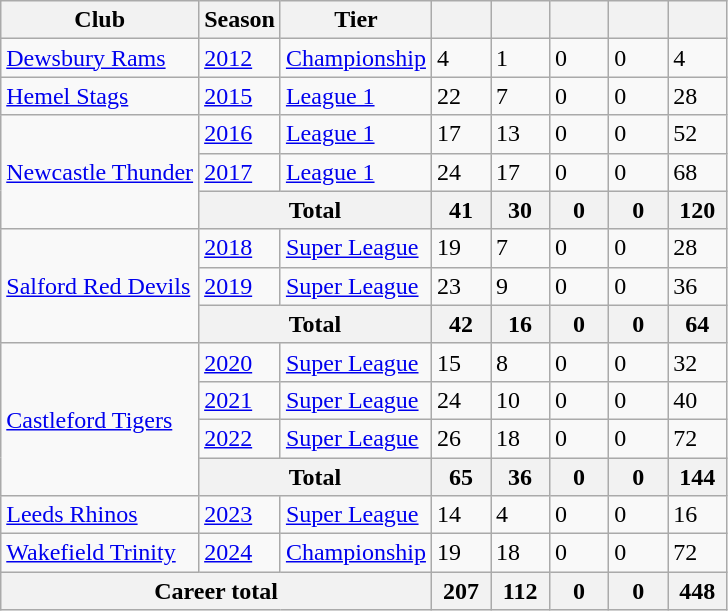<table class="wikitable defaultcenter">
<tr>
<th>Club</th>
<th>Season</th>
<th>Tier</th>
<th style="width:2em;"></th>
<th style="width:2em;"></th>
<th style="width:2em;"></th>
<th style="width:2em;"></th>
<th style="width:2em;"></th>
</tr>
<tr>
<td style="text-align:left;"> <a href='#'>Dewsbury Rams</a></td>
<td><a href='#'>2012</a></td>
<td><a href='#'>Championship</a></td>
<td>4</td>
<td>1</td>
<td>0</td>
<td>0</td>
<td>4</td>
</tr>
<tr>
<td style="text-align:left;"> <a href='#'>Hemel Stags</a></td>
<td><a href='#'>2015</a></td>
<td><a href='#'>League 1</a></td>
<td>22</td>
<td>7</td>
<td>0</td>
<td>0</td>
<td>28</td>
</tr>
<tr>
<td rowspan="3" style="text-align:left;"> <a href='#'>Newcastle Thunder</a></td>
<td><a href='#'>2016</a></td>
<td><a href='#'>League 1</a></td>
<td>17</td>
<td>13</td>
<td>0</td>
<td>0</td>
<td>52</td>
</tr>
<tr>
<td><a href='#'>2017</a></td>
<td><a href='#'>League 1</a></td>
<td>24</td>
<td>17</td>
<td>0</td>
<td>0</td>
<td>68</td>
</tr>
<tr>
<th colspan="2">Total</th>
<th>41</th>
<th>30</th>
<th>0</th>
<th>0</th>
<th>120</th>
</tr>
<tr>
<td rowspan="3" style="text-align:left;"> <a href='#'>Salford Red Devils</a></td>
<td><a href='#'>2018</a></td>
<td><a href='#'>Super League</a></td>
<td>19</td>
<td>7</td>
<td>0</td>
<td>0</td>
<td>28</td>
</tr>
<tr>
<td><a href='#'>2019</a></td>
<td><a href='#'>Super League</a></td>
<td>23</td>
<td>9</td>
<td>0</td>
<td>0</td>
<td>36</td>
</tr>
<tr>
<th colspan="2">Total</th>
<th>42</th>
<th>16</th>
<th>0</th>
<th>0</th>
<th>64</th>
</tr>
<tr>
<td rowspan="4" style="text-align:left;"> <a href='#'>Castleford Tigers</a></td>
<td><a href='#'>2020</a></td>
<td><a href='#'>Super League</a></td>
<td>15</td>
<td>8</td>
<td>0</td>
<td>0</td>
<td>32</td>
</tr>
<tr>
<td><a href='#'>2021</a></td>
<td><a href='#'>Super League</a></td>
<td>24</td>
<td>10</td>
<td>0</td>
<td>0</td>
<td>40</td>
</tr>
<tr>
<td><a href='#'>2022</a></td>
<td><a href='#'>Super League</a></td>
<td>26</td>
<td>18</td>
<td>0</td>
<td>0</td>
<td>72</td>
</tr>
<tr>
<th colspan="2">Total</th>
<th>65</th>
<th>36</th>
<th>0</th>
<th>0</th>
<th>144</th>
</tr>
<tr>
<td style="text-align:left;"> <a href='#'>Leeds Rhinos</a></td>
<td><a href='#'>2023</a></td>
<td><a href='#'>Super League</a></td>
<td>14</td>
<td>4</td>
<td>0</td>
<td>0</td>
<td>16</td>
</tr>
<tr>
<td style="text-align:left;"> <a href='#'>Wakefield Trinity</a></td>
<td><a href='#'>2024</a></td>
<td><a href='#'>Championship</a></td>
<td>19</td>
<td>18</td>
<td>0</td>
<td>0</td>
<td>72</td>
</tr>
<tr>
<th colspan="3">Career total</th>
<th>207</th>
<th>112</th>
<th>0</th>
<th>0</th>
<th>448</th>
</tr>
</table>
